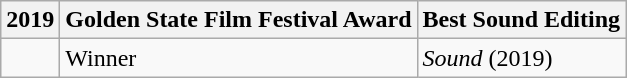<table class="wikitable">
<tr>
<th>2019</th>
<th>Golden State Film Festival Award</th>
<th>Best Sound Editing</th>
</tr>
<tr>
<td></td>
<td>Winner</td>
<td><em>Sound</em> (2019)</td>
</tr>
</table>
